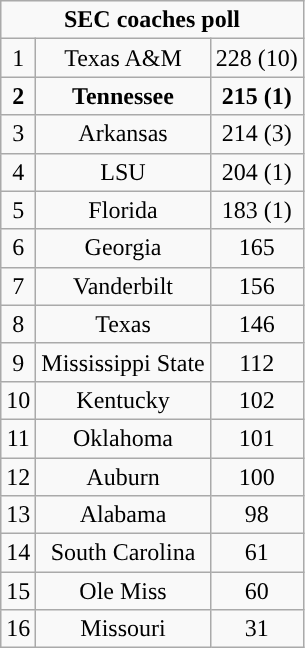<table class="wikitable" style="display: inline-table;">
<tr>
<td align="center" Colspan="3"><strong>SEC coaches poll</strong><br></td>
</tr>
<tr align="center">
<td>1</td>
<td>Texas A&M</td>
<td>228 (10)</td>
</tr>
<tr align="center">
<td><strong>2</strong></td>
<td><strong>Tennessee</strong></td>
<td><strong>215 (1)</strong></td>
</tr>
<tr align="center">
<td>3</td>
<td>Arkansas</td>
<td>214 (3)</td>
</tr>
<tr align="center">
<td>4</td>
<td>LSU</td>
<td>204 (1)</td>
</tr>
<tr align="center">
<td>5</td>
<td>Florida</td>
<td>183 (1)</td>
</tr>
<tr align="center">
<td>6</td>
<td>Georgia</td>
<td>165</td>
</tr>
<tr align="center">
<td>7</td>
<td>Vanderbilt</td>
<td>156</td>
</tr>
<tr align="center">
<td>8</td>
<td>Texas</td>
<td>146</td>
</tr>
<tr align="center">
<td>9</td>
<td>Mississippi State</td>
<td>112</td>
</tr>
<tr align="center">
<td>10</td>
<td>Kentucky</td>
<td>102</td>
</tr>
<tr align="center">
<td>11</td>
<td>Oklahoma</td>
<td>101</td>
</tr>
<tr align="center">
<td>12</td>
<td>Auburn</td>
<td>100</td>
</tr>
<tr align="center">
<td>13</td>
<td>Alabama</td>
<td>98</td>
</tr>
<tr align="center">
<td>14</td>
<td>South Carolina</td>
<td>61</td>
</tr>
<tr align="center">
<td>15</td>
<td>Ole Miss</td>
<td>60</td>
</tr>
<tr align="center">
<td>16</td>
<td>Missouri</td>
<td>31</td>
</tr>
</table>
